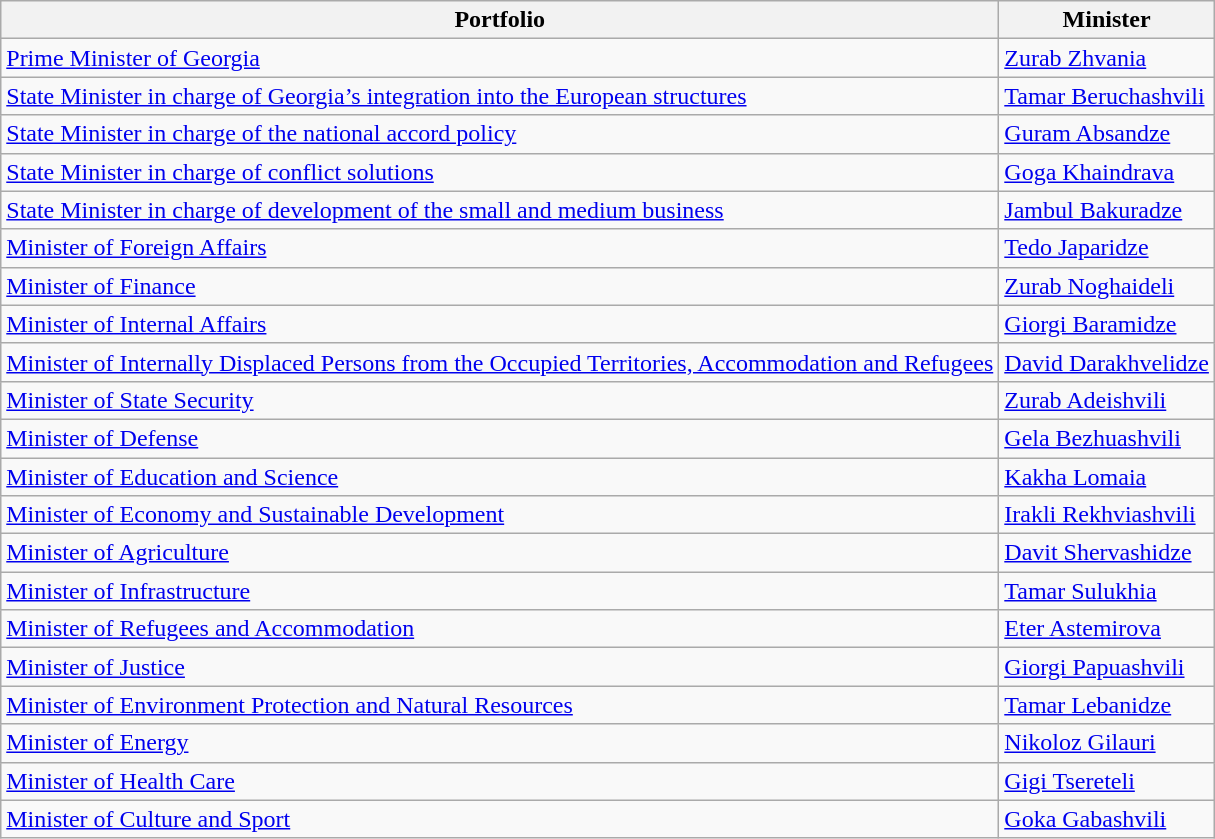<table class="wikitable">
<tr>
<th>Portfolio</th>
<th>Minister</th>
</tr>
<tr>
<td><a href='#'>Prime Minister of Georgia</a></td>
<td><a href='#'>Zurab Zhvania</a></td>
</tr>
<tr>
<td><a href='#'>State Minister in charge of Georgia’s integration into the European structures</a></td>
<td><a href='#'>Tamar Beruchashvili</a></td>
</tr>
<tr>
<td><a href='#'>State Minister in charge of the national accord policy</a></td>
<td><a href='#'>Guram Absandze</a></td>
</tr>
<tr>
<td><a href='#'>State Minister in charge of conflict solutions</a></td>
<td><a href='#'>Goga Khaindrava</a></td>
</tr>
<tr>
<td><a href='#'>State Minister in charge of development of the small and medium business</a></td>
<td><a href='#'>Jambul Bakuradze</a></td>
</tr>
<tr>
<td><a href='#'>Minister of Foreign Affairs</a></td>
<td><a href='#'>Tedo Japaridze</a></td>
</tr>
<tr>
<td><a href='#'>Minister of Finance</a></td>
<td><a href='#'>Zurab Noghaideli</a></td>
</tr>
<tr>
<td><a href='#'>Minister of Internal Affairs</a></td>
<td><a href='#'>Giorgi Baramidze</a></td>
</tr>
<tr>
<td><a href='#'>Minister of Internally Displaced Persons from the Occupied Territories, Accommodation and Refugees</a></td>
<td><a href='#'>David Darakhvelidze</a></td>
</tr>
<tr>
<td><a href='#'>Minister of State Security</a></td>
<td><a href='#'>Zurab Adeishvili</a></td>
</tr>
<tr>
<td><a href='#'>Minister of Defense</a></td>
<td><a href='#'>Gela Bezhuashvili</a></td>
</tr>
<tr>
<td><a href='#'>Minister of Education and Science</a></td>
<td><a href='#'>Kakha Lomaia</a></td>
</tr>
<tr>
<td><a href='#'>Minister of Economy and Sustainable Development</a></td>
<td><a href='#'>Irakli Rekhviashvili</a></td>
</tr>
<tr>
<td><a href='#'>Minister of Agriculture</a></td>
<td><a href='#'>Davit Shervashidze</a></td>
</tr>
<tr>
<td><a href='#'>Minister of Infrastructure</a></td>
<td><a href='#'>Tamar Sulukhia</a></td>
</tr>
<tr>
<td><a href='#'>Minister of Refugees and Accommodation</a></td>
<td><a href='#'>Eter Astemirova</a></td>
</tr>
<tr>
<td><a href='#'>Minister of Justice</a></td>
<td><a href='#'>Giorgi Papuashvili</a></td>
</tr>
<tr>
<td><a href='#'>Minister of Environment Protection and Natural Resources</a></td>
<td><a href='#'>Tamar Lebanidze</a></td>
</tr>
<tr>
<td><a href='#'>Minister of Energy</a></td>
<td><a href='#'>Nikoloz Gilauri</a></td>
</tr>
<tr>
<td><a href='#'>Minister of Health Care</a></td>
<td><a href='#'>Gigi Tsereteli</a></td>
</tr>
<tr>
<td><a href='#'>Minister of Culture and Sport</a></td>
<td><a href='#'>Goka Gabashvili</a></td>
</tr>
</table>
